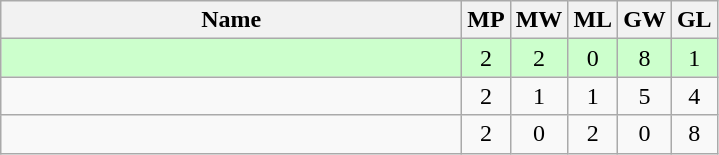<table class=wikitable style="text-align:center">
<tr>
<th width=300>Name</th>
<th width=20>MP</th>
<th width=20>MW</th>
<th width=20>ML</th>
<th width=20>GW</th>
<th width=20>GL</th>
</tr>
<tr style="background-color:#ccffcc;">
<td style="text-align:left;"><strong></strong></td>
<td>2</td>
<td>2</td>
<td>0</td>
<td>8</td>
<td>1</td>
</tr>
<tr>
<td style="text-align:left;"></td>
<td>2</td>
<td>1</td>
<td>1</td>
<td>5</td>
<td>4</td>
</tr>
<tr>
<td style="text-align:left;"></td>
<td>2</td>
<td>0</td>
<td>2</td>
<td>0</td>
<td>8</td>
</tr>
</table>
